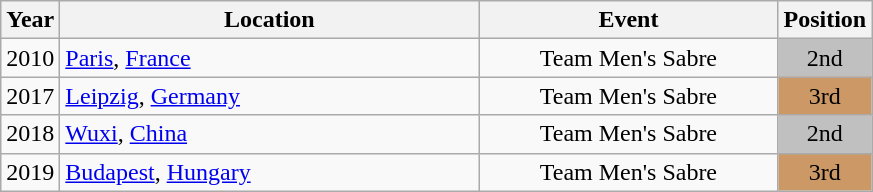<table class="wikitable" style="text-align:center;">
<tr>
<th>Year</th>
<th style="width:17em">Location</th>
<th style="width:12em">Event</th>
<th>Position</th>
</tr>
<tr>
<td>2010</td>
<td rowspan="1" align="left"> <a href='#'>Paris</a>, <a href='#'>France</a></td>
<td>Team Men's Sabre</td>
<td bgcolor="silver">2nd</td>
</tr>
<tr>
<td rowspan="1">2017</td>
<td rowspan="1" align="left"> <a href='#'>Leipzig</a>, <a href='#'>Germany</a></td>
<td>Team Men's Sabre</td>
<td bgcolor=CC9966>3rd</td>
</tr>
<tr>
<td rowspan="1">2018</td>
<td rowspan="1" align="left"> <a href='#'>Wuxi</a>, <a href='#'>China</a></td>
<td>Team Men's Sabre</td>
<td bgcolor="silver">2nd</td>
</tr>
<tr>
<td rowspan="1">2019</td>
<td rowspan="1" align="left"> <a href='#'>Budapest</a>, <a href='#'>Hungary</a></td>
<td>Team Men's Sabre</td>
<td bgcolor=CC9966>3rd</td>
</tr>
</table>
